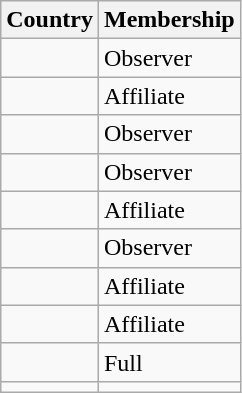<table class="wikitable">
<tr>
<th>Country</th>
<th>Membership</th>
</tr>
<tr>
<td></td>
<td>Observer</td>
</tr>
<tr>
<td></td>
<td>Affiliate</td>
</tr>
<tr>
<td></td>
<td>Observer</td>
</tr>
<tr>
<td></td>
<td>Observer</td>
</tr>
<tr>
<td></td>
<td>Affiliate</td>
</tr>
<tr>
<td></td>
<td>Observer</td>
</tr>
<tr>
<td></td>
<td>Affiliate</td>
</tr>
<tr>
<td></td>
<td>Affiliate</td>
</tr>
<tr>
<td></td>
<td>Full</td>
</tr>
<tr>
<td></td>
</tr>
</table>
